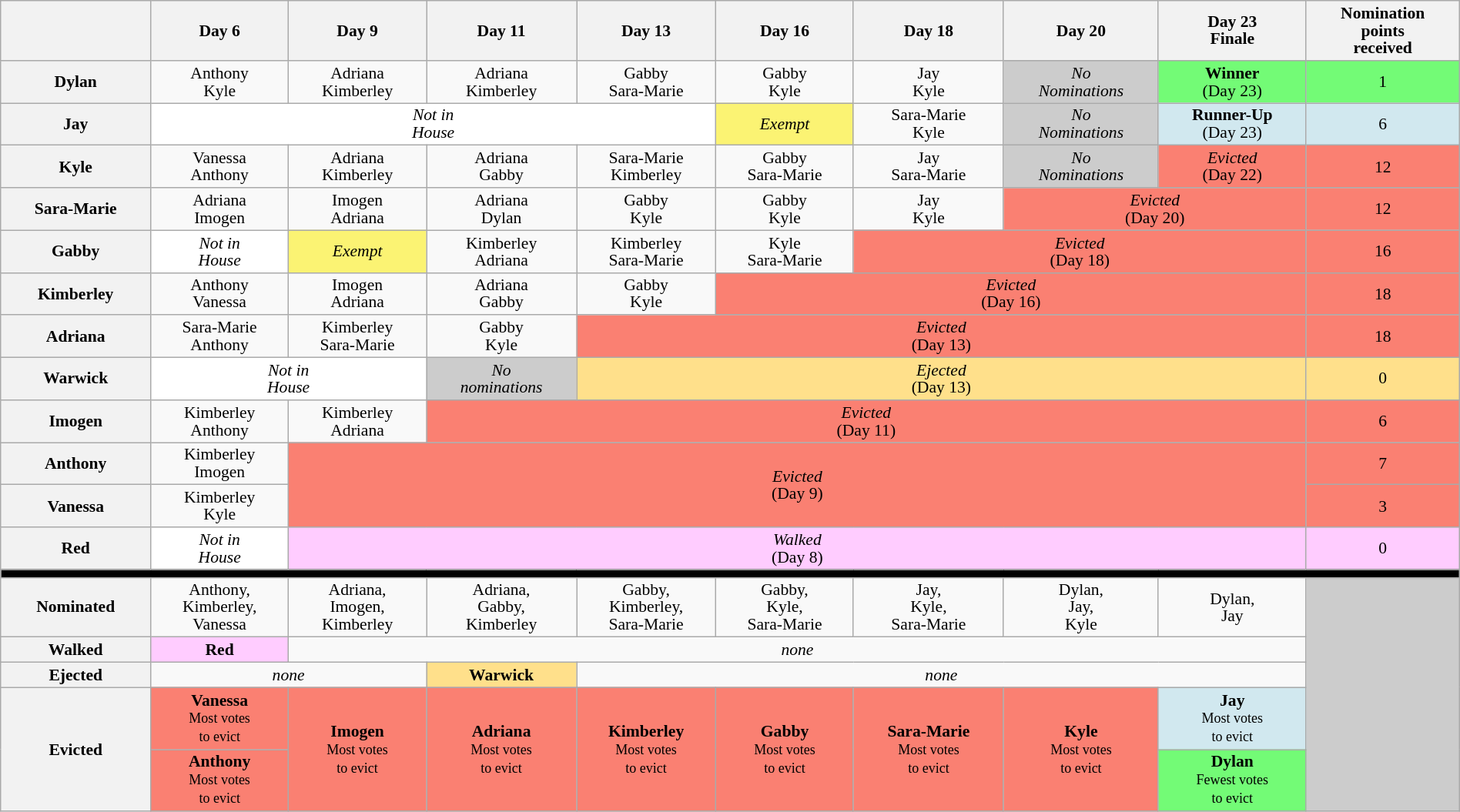<table class="wikitable" style="text-align:center; font-size:90%; line-height:15px; width:100%;">
<tr>
<th></th>
<th>Day 6</th>
<th>Day 9</th>
<th>Day 11</th>
<th>Day 13</th>
<th>Day 16</th>
<th>Day 18</th>
<th>Day 20</th>
<th>Day 23<br>Finale</th>
<th>Nomination<br>points<br>received</th>
</tr>
<tr>
<th>Dylan</th>
<td>Anthony<br>Kyle</td>
<td>Adriana<br>Kimberley</td>
<td>Adriana<br>Kimberley</td>
<td>Gabby<br>Sara-Marie</td>
<td>Gabby<br>Kyle</td>
<td>Jay<br>Kyle</td>
<td style="background:#CCC"><em>No<br>Nominations</em></td>
<td style="background:#73FB76"><strong>Winner</strong><br>(Day 23)</td>
<td style="background:#73FB76">1</td>
</tr>
<tr>
<th>Jay</th>
<td colspan="4" style="background:white"><em>Not in<br>House</em></td>
<td style="background:#FBF373"><em>Exempt</em></td>
<td>Sara-Marie<br>Kyle</td>
<td style="background:#CCC"><em>No<br>Nominations</em></td>
<td style="background:#D1E8EF"><strong>Runner-Up</strong><br>(Day 23)</td>
<td style="background:#D1E8EF">6</td>
</tr>
<tr>
<th>Kyle</th>
<td>Vanessa<br>Anthony</td>
<td>Adriana<br>Kimberley</td>
<td>Adriana<br>Gabby</td>
<td>Sara-Marie<br>Kimberley</td>
<td>Gabby<br>Sara-Marie</td>
<td>Jay<br>Sara-Marie</td>
<td style="background:#CCC"><em>No<br>Nominations</em></td>
<td style="background:salmon"><em>Evicted</em><br>(Day 22)</td>
<td style="background:salmon">12</td>
</tr>
<tr>
<th>Sara-Marie</th>
<td>Adriana<br>Imogen</td>
<td>Imogen<br>Adriana</td>
<td>Adriana<br>Dylan</td>
<td>Gabby<br>Kyle</td>
<td>Gabby<br>Kyle</td>
<td>Jay<br>Kyle</td>
<td colspan="2" style="background:salmon"><em>Evicted</em><br>(Day 20)</td>
<td style="background:salmon">12</td>
</tr>
<tr>
<th>Gabby</th>
<td style="background:white"><em>Not in<br>House</em></td>
<td style="background:#FBF373"><em>Exempt</em></td>
<td>Kimberley<br>Adriana</td>
<td>Kimberley<br>Sara-Marie</td>
<td>Kyle<br>Sara-Marie</td>
<td colspan="3" style="background:salmon"><em>Evicted</em><br>(Day 18)</td>
<td style="background:salmon">16</td>
</tr>
<tr>
<th>Kimberley</th>
<td>Anthony<br>Vanessa</td>
<td>Imogen<br>Adriana</td>
<td>Adriana<br>Gabby</td>
<td>Gabby<br>Kyle</td>
<td colspan="4" style="background:salmon"><em>Evicted</em><br>(Day 16)</td>
<td style="background:salmon">18</td>
</tr>
<tr>
<th>Adriana</th>
<td>Sara-Marie<br>Anthony</td>
<td>Kimberley<br>Sara-Marie</td>
<td>Gabby<br>Kyle</td>
<td colspan="5" style="background:salmon"><em>Evicted</em><br>(Day 13)</td>
<td style="background:salmon">18</td>
</tr>
<tr>
<th>Warwick</th>
<td colspan="2" style="background:white"><em>Not in<br>House</em></td>
<td style="background:#ccc"><em>No<br>nominations</em></td>
<td colspan="5" style="background:#FFE08B"><em>Ejected</em><br>(Day 13)</td>
<td style="background:#FFE08B">0</td>
</tr>
<tr>
<th>Imogen</th>
<td>Kimberley<br>Anthony</td>
<td>Kimberley<br>Adriana</td>
<td colspan="6" style="background:salmon"><em>Evicted</em><br>(Day 11)</td>
<td style="background:salmon">6</td>
</tr>
<tr>
<th>Anthony</th>
<td>Kimberley<br>Imogen</td>
<td colspan="7" rowspan="2" style="background:salmon"><em>Evicted</em><br>(Day 9)</td>
<td style="background:salmon">7</td>
</tr>
<tr>
<th>Vanessa</th>
<td>Kimberley<br>Kyle</td>
<td style="background:salmon">3</td>
</tr>
<tr>
<th>Red</th>
<td style="background:white"><em>Not in<br>House</em></td>
<td colspan="7" style="background:#FCF"><em>Walked</em><br>(Day 8)</td>
<td style="background:#FCF">0</td>
</tr>
<tr>
<th style="background:#000000;" colspan="10"></th>
</tr>
<tr>
<th>Nominated</th>
<td>Anthony,<br>Kimberley,<br>Vanessa</td>
<td>Adriana,<br>Imogen,<br>Kimberley</td>
<td>Adriana,<br>Gabby,<br>Kimberley</td>
<td>Gabby,<br>Kimberley,<br>Sara-Marie</td>
<td>Gabby,<br>Kyle,<br>Sara-Marie</td>
<td>Jay,<br>Kyle,<br>Sara-Marie</td>
<td>Dylan,<br>Jay,<br>Kyle</td>
<td>Dylan,<br>Jay</td>
<td style="background:#CCC" rowspan="5"></td>
</tr>
<tr>
<th>Walked</th>
<td style="background:#FCF"><strong>Red</strong></td>
<td colspan="7"><em>none</em></td>
</tr>
<tr>
<th>Ejected</th>
<td colspan="2"><em>none</em></td>
<td style="background:#FFE08B"><strong>Warwick</strong></td>
<td colspan="5"><em>none</em></td>
</tr>
<tr>
<th rowspan=2>Evicted</th>
<td style="background:salmon"><strong>Vanessa</strong><br><small>Most votes<br>to evict</small></td>
<td rowspan="2" style="background:salmon"><strong>Imogen</strong><br><small>Most votes<br>to evict</small></td>
<td rowspan="2" style="background:salmon"><strong>Adriana</strong><br><small>Most votes<br>to evict</small></td>
<td rowspan="2" style="background:salmon"><strong>Kimberley</strong><br><small>Most votes<br>to evict</small></td>
<td rowspan="2" style="background:salmon"><strong>Gabby</strong><br><small>Most votes<br>to evict</small></td>
<td rowspan="2" style="background:salmon"><strong>Sara-Marie</strong><br><small>Most votes<br>to evict</small></td>
<td rowspan="2" style="background:salmon"><strong>Kyle</strong><br><small>Most votes<br>to evict</small></td>
<td style="background:#D1E8EF"><strong>Jay</strong><br><small>Most votes<br>to evict</small></td>
</tr>
<tr>
<td style="background:salmon"><strong>Anthony</strong><br><small>Most votes<br>to evict</small></td>
<td style="background:#73FB76"><strong>Dylan</strong><br><small>Fewest votes<br>to evict</small></td>
</tr>
</table>
